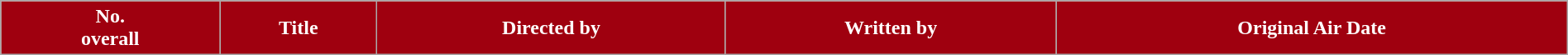<table class="wikitable plainrowheaders" style="width: 100%; margin-right: 0;">
<tr style="color:white">
<th style="background:#9F000F;">No.<br>overall</th>
<th style="background:#9F000F;">Title</th>
<th style="background:#9F000F;">Directed by</th>
<th style="background:#9F000F;">Written by</th>
<th style="background:#9F000F;">Original Air Date<br>
</th>
</tr>
</table>
